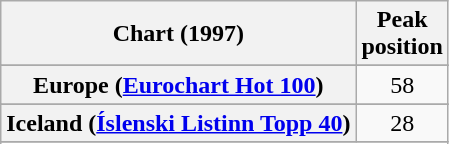<table class="wikitable sortable plainrowheaders" style="text-align:center">
<tr>
<th>Chart (1997)</th>
<th>Peak<br>position</th>
</tr>
<tr>
</tr>
<tr>
</tr>
<tr>
<th scope="row">Europe (<a href='#'>Eurochart Hot 100</a>)</th>
<td>58</td>
</tr>
<tr>
</tr>
<tr>
</tr>
<tr>
<th scope="row">Iceland (<a href='#'>Íslenski Listinn Topp 40</a>)</th>
<td>28</td>
</tr>
<tr>
</tr>
<tr>
</tr>
<tr>
</tr>
<tr>
</tr>
<tr>
</tr>
<tr>
</tr>
<tr>
</tr>
</table>
